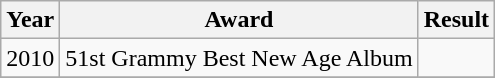<table class="wikitable">
<tr>
<th>Year</th>
<th>Award</th>
<th>Result</th>
</tr>
<tr>
<td>2010</td>
<td>51st Grammy Best New Age Album</td>
<td></td>
</tr>
<tr>
</tr>
</table>
